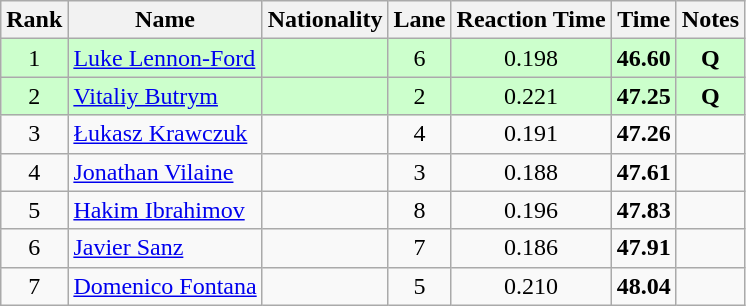<table class="wikitable sortable" style="text-align:center">
<tr>
<th>Rank</th>
<th>Name</th>
<th>Nationality</th>
<th>Lane</th>
<th>Reaction Time</th>
<th>Time</th>
<th>Notes</th>
</tr>
<tr bgcolor=ccffcc>
<td>1</td>
<td align=left><a href='#'>Luke Lennon-Ford</a></td>
<td align=left></td>
<td>6</td>
<td>0.198</td>
<td><strong>46.60</strong></td>
<td><strong>Q</strong></td>
</tr>
<tr bgcolor=ccffcc>
<td>2</td>
<td align=left><a href='#'>Vitaliy Butrym</a></td>
<td align=left></td>
<td>2</td>
<td>0.221</td>
<td><strong>47.25</strong></td>
<td><strong>Q</strong></td>
</tr>
<tr>
<td>3</td>
<td align=left><a href='#'>Łukasz Krawczuk</a></td>
<td align=left></td>
<td>4</td>
<td>0.191</td>
<td><strong>47.26</strong></td>
<td></td>
</tr>
<tr>
<td>4</td>
<td align=left><a href='#'>Jonathan Vilaine</a></td>
<td align=left></td>
<td>3</td>
<td>0.188</td>
<td><strong>47.61</strong></td>
<td></td>
</tr>
<tr>
<td>5</td>
<td align=left><a href='#'>Hakim Ibrahimov</a></td>
<td align=left></td>
<td>8</td>
<td>0.196</td>
<td><strong>47.83</strong></td>
<td></td>
</tr>
<tr>
<td>6</td>
<td align=left><a href='#'>Javier Sanz</a></td>
<td align=left></td>
<td>7</td>
<td>0.186</td>
<td><strong>47.91</strong></td>
<td></td>
</tr>
<tr>
<td>7</td>
<td align=left><a href='#'>Domenico Fontana</a></td>
<td align=left></td>
<td>5</td>
<td>0.210</td>
<td><strong>48.04</strong></td>
<td></td>
</tr>
</table>
